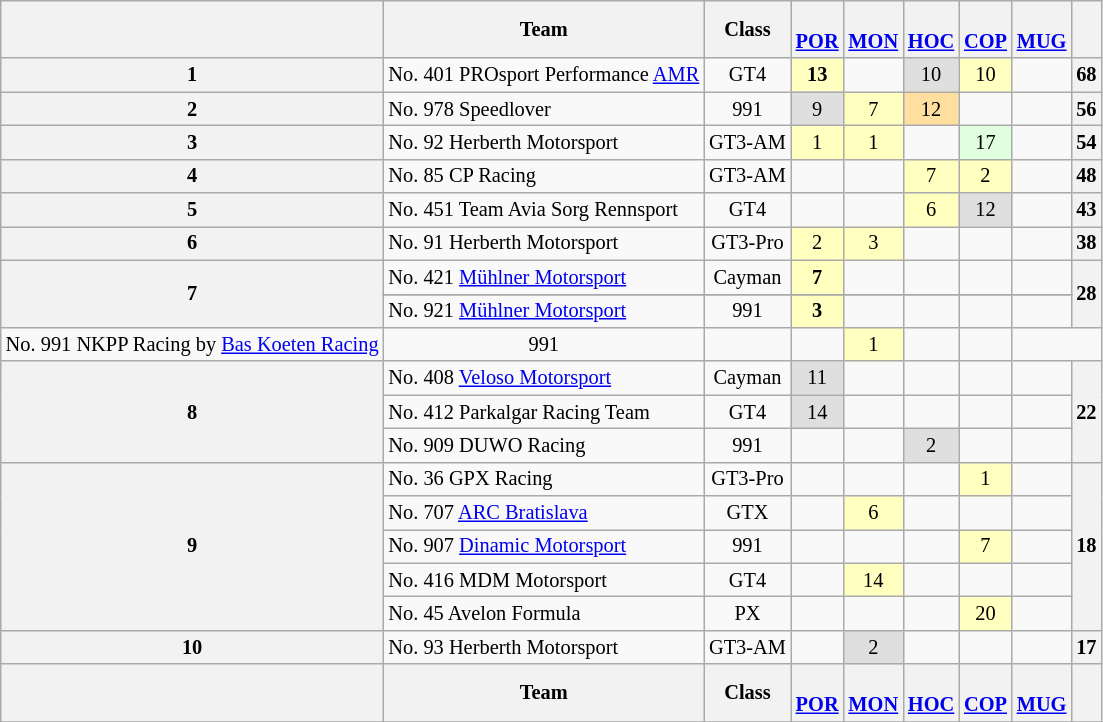<table align=left| class="wikitable" style="font-size: 85%; text-align: center">
<tr valign="top">
<th valign=middle></th>
<th valign=middle>Team</th>
<th valign=middle>Class</th>
<th><br><a href='#'>POR</a></th>
<th><br><a href='#'>MON</a></th>
<th><br><a href='#'>HOC</a></th>
<th><br><a href='#'>COP</a></th>
<th><br><a href='#'>MUG</a></th>
<th valign=middle>  </th>
</tr>
<tr>
<th>1</th>
<td align=left> No. 401 PROsport Performance <a href='#'>AMR</a></td>
<td>GT4</td>
<td style="background:#FFFFBF;"><strong>13</strong></td>
<td></td>
<td style="background:#DFDFDF;">10</td>
<td style="background:#FFFFBF;">10</td>
<td></td>
<th>68</th>
</tr>
<tr>
<th>2</th>
<td align=left> No. 978 Speedlover</td>
<td>991</td>
<td style="background:#DFDFDF;">9</td>
<td style="background:#FFFFBF;">7</td>
<td style="background:#FFDF9F;">12</td>
<td></td>
<td></td>
<th>56</th>
</tr>
<tr>
<th>3</th>
<td align=left> No. 92 Herberth Motorsport</td>
<td>GT3-AM</td>
<td style="background:#FFFFBF;">1</td>
<td style="background:#FFFFBF;">1</td>
<td></td>
<td style="background:#DFFFDF;">17</td>
<td></td>
<th>54</th>
</tr>
<tr>
<th>4</th>
<td align=left> No. 85 CP Racing</td>
<td>GT3-AM</td>
<td></td>
<td></td>
<td style="background:#FFFFBF;">7</td>
<td style="background:#FFFFBF;">2</td>
<td></td>
<th>48</th>
</tr>
<tr>
<th>5</th>
<td align=left> No. 451 Team Avia Sorg Rennsport</td>
<td>GT4</td>
<td></td>
<td></td>
<td style="background:#FFFFBF;">6</td>
<td style="background:#DFDFDF;">12</td>
<td></td>
<th>43</th>
</tr>
<tr>
<th>6</th>
<td align=left> No. 91 Herberth Motorsport</td>
<td>GT3-Pro</td>
<td style="background:#FFFFBF;">2</td>
<td style="background:#FFFFBF;">3</td>
<td></td>
<td></td>
<td></td>
<th>38</th>
</tr>
<tr>
<th rowspan=3>7</th>
<td align=left> No. 421 <a href='#'>Mühlner Motorsport</a></td>
<td>Cayman</td>
<td style="background:#FFFFBF;"><strong>7</strong></td>
<td></td>
<td></td>
<td></td>
<td></td>
<th rowspan=3>28</th>
</tr>
<tr>
</tr>
<tr>
<td align=left> No. 921 <a href='#'>Mühlner Motorsport</a></td>
<td>991</td>
<td style="background:#FFFFBF;"><strong>3</strong></td>
<td></td>
<td></td>
<td></td>
<td></td>
</tr>
<tr>
<td align=left> No. 991 NKPP Racing by <a href='#'>Bas Koeten Racing</a></td>
<td>991</td>
<td></td>
<td></td>
<td style="background:#FFFFBF;">1</td>
<td></td>
<td></td>
</tr>
<tr>
<th rowspan=3>8</th>
<td align=left> No. 408 <a href='#'>Veloso Motorsport</a></td>
<td>Cayman</td>
<td style="background:#DFDFDF;">11</td>
<td></td>
<td></td>
<td></td>
<td></td>
<th rowspan=3>22</th>
</tr>
<tr>
<td align=left> No. 412 Parkalgar Racing Team</td>
<td>GT4</td>
<td style="background:#DFDFDF;">14</td>
<td></td>
<td></td>
<td></td>
<td></td>
</tr>
<tr>
<td align=left> No. 909 DUWO Racing</td>
<td>991</td>
<td></td>
<td></td>
<td style="background:#DFDFDF;">2</td>
<td></td>
<td></td>
</tr>
<tr>
<th rowspan=5>9</th>
<td align=left> No. 36 GPX Racing</td>
<td>GT3-Pro</td>
<td></td>
<td></td>
<td></td>
<td style="background:#FFFFBF;">1</td>
<td></td>
<th rowspan=5>18</th>
</tr>
<tr>
<td align=left> No. 707 <a href='#'>ARC Bratislava</a></td>
<td>GTX</td>
<td></td>
<td style="background:#FFFFBF;">6</td>
<td></td>
<td></td>
<td></td>
</tr>
<tr>
<td align=left> No. 907 <a href='#'>Dinamic Motorsport</a></td>
<td>991</td>
<td></td>
<td></td>
<td></td>
<td style="background:#FFFFBF;">7</td>
<td></td>
</tr>
<tr>
<td align=left> No. 416 MDM Motorsport</td>
<td>GT4</td>
<td></td>
<td style="background:#FFFFBF;">14</td>
<td></td>
<td></td>
<td></td>
</tr>
<tr>
<td align=left> No. 45 Avelon Formula</td>
<td>PX</td>
<td></td>
<td></td>
<td></td>
<td style="background:#FFFFBF;">20</td>
<td></td>
</tr>
<tr>
<th>10</th>
<td align=left> No. 93 Herberth Motorsport</td>
<td>GT3-AM</td>
<td></td>
<td style="background:#DFDFDF;">2</td>
<td></td>
<td></td>
<td></td>
<th>17</th>
</tr>
<tr>
<th valign=middle></th>
<th valign=middle>Team</th>
<th valign=middle>Class</th>
<th><br><a href='#'>POR</a></th>
<th><br><a href='#'>MON</a></th>
<th><br><a href='#'>HOC</a></th>
<th><br><a href='#'>COP</a></th>
<th><br><a href='#'>MUG</a></th>
<th valign=middle>  </th>
</tr>
<tr>
</tr>
</table>
